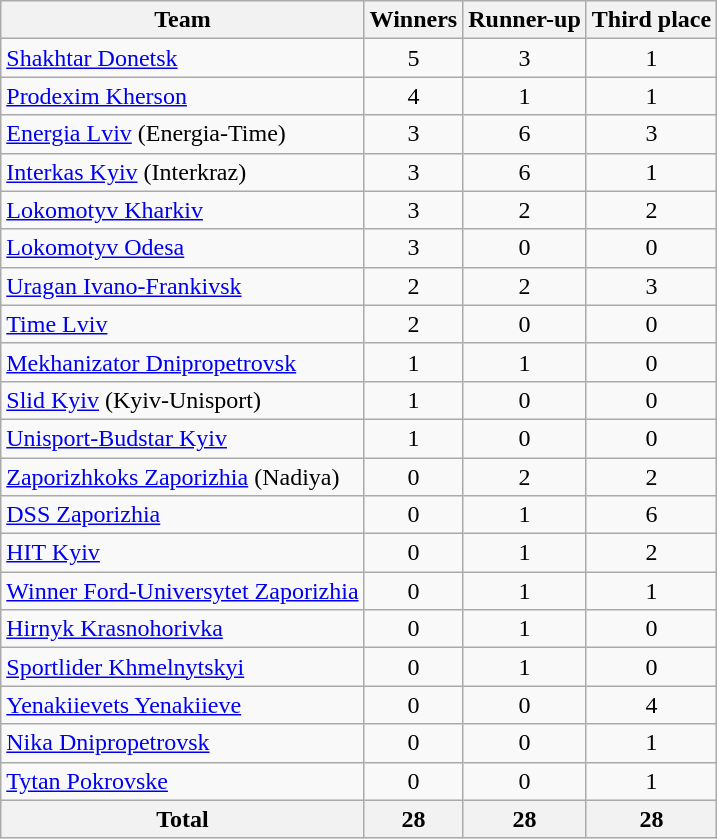<table class="wikitable">
<tr>
<th>Team</th>
<th>Winners</th>
<th>Runner-up</th>
<th>Third place</th>
</tr>
<tr>
<td><a href='#'>Shakhtar Donetsk</a></td>
<td align=center>5</td>
<td align=center>3</td>
<td align=center>1</td>
</tr>
<tr>
<td><a href='#'>Prodexim Kherson</a></td>
<td align=center>4</td>
<td align=center>1</td>
<td align=center>1</td>
</tr>
<tr>
<td><a href='#'>Energia Lviv</a> (Energia-Time)</td>
<td align=center>3</td>
<td align=center>6</td>
<td align=center>3</td>
</tr>
<tr>
<td><a href='#'>Interkas Kyiv</a> (Interkraz)</td>
<td align=center>3</td>
<td align=center>6</td>
<td align=center>1</td>
</tr>
<tr>
<td><a href='#'>Lokomotyv Kharkiv</a></td>
<td align=center>3</td>
<td align=center>2</td>
<td align=center>2</td>
</tr>
<tr>
<td><a href='#'>Lokomotyv Odesa</a></td>
<td align=center>3</td>
<td align=center>0</td>
<td align=center>0</td>
</tr>
<tr>
<td><a href='#'>Uragan Ivano-Frankivsk</a></td>
<td align=center>2</td>
<td align=center>2</td>
<td align=center>3</td>
</tr>
<tr>
<td><a href='#'>Time Lviv</a></td>
<td align=center>2</td>
<td align=center>0</td>
<td align=center>0</td>
</tr>
<tr>
<td><a href='#'>Mekhanizator Dnipropetrovsk</a></td>
<td align=center>1</td>
<td align=center>1</td>
<td align=center>0</td>
</tr>
<tr>
<td><a href='#'>Slid Kyiv</a> (Kyiv-Unisport)</td>
<td align=center>1</td>
<td align=center>0</td>
<td align=center>0</td>
</tr>
<tr>
<td><a href='#'>Unisport-Budstar Kyiv</a></td>
<td align=center>1</td>
<td align=center>0</td>
<td align=center>0</td>
</tr>
<tr>
<td><a href='#'>Zaporizhkoks Zaporizhia</a> (Nadiya)</td>
<td align=center>0</td>
<td align=center>2</td>
<td align=center>2</td>
</tr>
<tr>
<td><a href='#'>DSS Zaporizhia</a></td>
<td align=center>0</td>
<td align=center>1</td>
<td align=center>6</td>
</tr>
<tr>
<td><a href='#'>HIT Kyiv</a></td>
<td align=center>0</td>
<td align=center>1</td>
<td align=center>2</td>
</tr>
<tr>
<td><a href='#'>Winner Ford-Universytet Zaporizhia</a></td>
<td align=center>0</td>
<td align=center>1</td>
<td align=center>1</td>
</tr>
<tr>
<td><a href='#'>Hirnyk Krasnohorivka</a></td>
<td align=center>0</td>
<td align=center>1</td>
<td align=center>0</td>
</tr>
<tr>
<td><a href='#'>Sportlider Khmelnytskyi</a></td>
<td align=center>0</td>
<td align=center>1</td>
<td align=center>0</td>
</tr>
<tr>
<td><a href='#'>Yenakiievets Yenakiieve</a></td>
<td align=center>0</td>
<td align=center>0</td>
<td align=center>4</td>
</tr>
<tr>
<td><a href='#'>Nika Dnipropetrovsk</a></td>
<td align=center>0</td>
<td align=center>0</td>
<td align=center>1</td>
</tr>
<tr>
<td><a href='#'>Tytan Pokrovske</a></td>
<td align=center>0</td>
<td align=center>0</td>
<td align=center>1</td>
</tr>
<tr>
<th>Total</th>
<th>28</th>
<th>28</th>
<th>28</th>
</tr>
</table>
